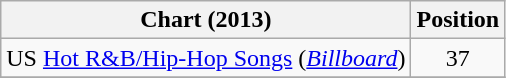<table class="wikitable">
<tr>
<th scope="col">Chart (2013)</th>
<th scope="col">Position</th>
</tr>
<tr>
<td>US <a href='#'>Hot R&B/Hip-Hop Songs</a> (<em><a href='#'>Billboard</a></em>)</td>
<td style="text-align:center;">37</td>
</tr>
<tr>
</tr>
</table>
